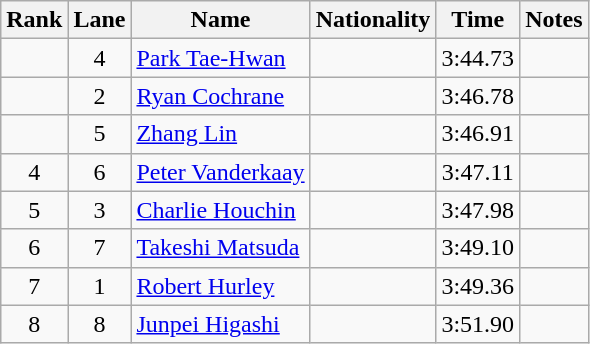<table class="wikitable sortable" style="text-align:center">
<tr>
<th>Rank</th>
<th>Lane</th>
<th>Name</th>
<th>Nationality</th>
<th>Time</th>
<th>Notes</th>
</tr>
<tr>
<td></td>
<td>4</td>
<td align=left><a href='#'>Park Tae-Hwan</a></td>
<td align=left></td>
<td>3:44.73</td>
<td></td>
</tr>
<tr>
<td></td>
<td>2</td>
<td align=left><a href='#'>Ryan Cochrane</a></td>
<td align=left></td>
<td>3:46.78</td>
<td></td>
</tr>
<tr>
<td></td>
<td>5</td>
<td align=left><a href='#'>Zhang Lin</a></td>
<td align=left></td>
<td>3:46.91</td>
<td></td>
</tr>
<tr>
<td>4</td>
<td>6</td>
<td align=left><a href='#'>Peter Vanderkaay</a></td>
<td align=left></td>
<td>3:47.11</td>
<td></td>
</tr>
<tr>
<td>5</td>
<td>3</td>
<td align=left><a href='#'>Charlie Houchin</a></td>
<td align=left></td>
<td>3:47.98</td>
<td></td>
</tr>
<tr>
<td>6</td>
<td>7</td>
<td align=left><a href='#'>Takeshi Matsuda</a></td>
<td align=left></td>
<td>3:49.10</td>
<td></td>
</tr>
<tr>
<td>7</td>
<td>1</td>
<td align=left><a href='#'>Robert Hurley</a></td>
<td align=left></td>
<td>3:49.36</td>
<td></td>
</tr>
<tr>
<td>8</td>
<td>8</td>
<td align=left><a href='#'>Junpei Higashi</a></td>
<td align=left></td>
<td>3:51.90</td>
<td></td>
</tr>
</table>
